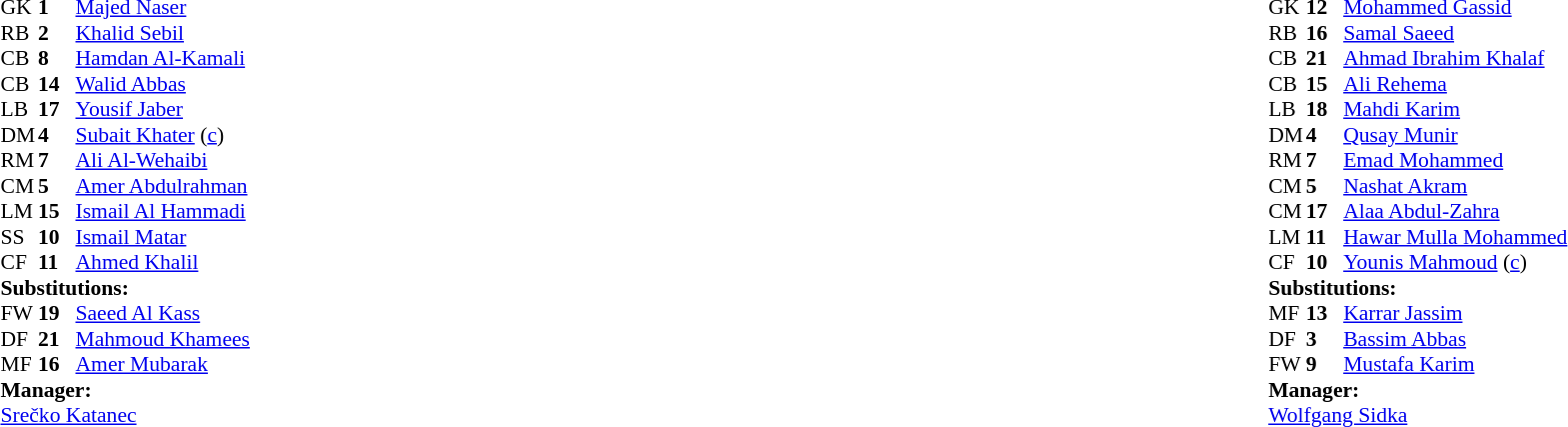<table width="100%">
<tr>
<td valign="top" width="50%"><br><table style="font-size: 90%" cellspacing="0" cellpadding="0">
<tr>
<th width="25"></th>
<th width="25"></th>
</tr>
<tr>
<td>GK</td>
<td><strong>1</strong></td>
<td><a href='#'>Majed Naser</a></td>
</tr>
<tr>
<td>RB</td>
<td><strong>2</strong></td>
<td><a href='#'>Khalid Sebil</a></td>
</tr>
<tr>
<td>CB</td>
<td><strong>8</strong></td>
<td><a href='#'>Hamdan Al-Kamali</a></td>
</tr>
<tr>
<td>CB</td>
<td><strong>14</strong></td>
<td><a href='#'>Walid Abbas</a></td>
</tr>
<tr>
<td>LB</td>
<td><strong>17</strong></td>
<td><a href='#'>Yousif Jaber</a></td>
</tr>
<tr>
<td>DM</td>
<td><strong>4</strong></td>
<td><a href='#'>Subait Khater</a> (<a href='#'>c</a>)</td>
<td></td>
<td></td>
</tr>
<tr>
<td>RM</td>
<td><strong>7</strong></td>
<td><a href='#'>Ali Al-Wehaibi</a></td>
<td></td>
<td></td>
</tr>
<tr>
<td>CM</td>
<td><strong>5</strong></td>
<td><a href='#'>Amer Abdulrahman</a></td>
</tr>
<tr>
<td>LM</td>
<td><strong>15</strong></td>
<td><a href='#'>Ismail Al Hammadi</a></td>
</tr>
<tr>
<td>SS</td>
<td><strong>10</strong></td>
<td><a href='#'>Ismail Matar</a></td>
<td></td>
</tr>
<tr>
<td>CF</td>
<td><strong>11</strong></td>
<td><a href='#'>Ahmed Khalil</a></td>
<td></td>
<td></td>
</tr>
<tr>
<td colspan=3><strong>Substitutions:</strong></td>
</tr>
<tr>
<td>FW</td>
<td><strong>19</strong></td>
<td><a href='#'>Saeed Al Kass</a></td>
<td></td>
<td></td>
</tr>
<tr>
<td>DF</td>
<td><strong>21</strong></td>
<td><a href='#'>Mahmoud Khamees</a></td>
<td></td>
<td></td>
</tr>
<tr>
<td>MF</td>
<td><strong>16</strong></td>
<td><a href='#'>Amer Mubarak</a></td>
<td></td>
<td></td>
</tr>
<tr>
<td colspan=3><strong>Manager:</strong></td>
</tr>
<tr>
<td colspan=3> <a href='#'>Srečko Katanec</a></td>
</tr>
</table>
</td>
<td valign="top"></td>
<td valign="top" width="50%"><br><table style="font-size: 90%" cellspacing="0" cellpadding="0" align="center">
<tr>
<th width=25></th>
<th width=25></th>
</tr>
<tr>
<td>GK</td>
<td><strong>12</strong></td>
<td><a href='#'>Mohammed Gassid</a></td>
</tr>
<tr>
<td>RB</td>
<td><strong>16</strong></td>
<td><a href='#'>Samal Saeed</a></td>
</tr>
<tr>
<td>CB</td>
<td><strong>21</strong></td>
<td><a href='#'>Ahmad Ibrahim Khalaf</a></td>
<td></td>
</tr>
<tr>
<td>CB</td>
<td><strong>15</strong></td>
<td><a href='#'>Ali Rehema</a></td>
</tr>
<tr>
<td>LB</td>
<td><strong>18</strong></td>
<td><a href='#'>Mahdi Karim</a></td>
</tr>
<tr>
<td>DM</td>
<td><strong>4</strong></td>
<td><a href='#'>Qusay Munir</a></td>
</tr>
<tr>
<td>RM</td>
<td><strong>7</strong></td>
<td><a href='#'>Emad Mohammed</a></td>
<td></td>
<td></td>
</tr>
<tr>
<td>CM</td>
<td><strong>5</strong></td>
<td><a href='#'>Nashat Akram</a></td>
</tr>
<tr>
<td>CM</td>
<td><strong>17</strong></td>
<td><a href='#'>Alaa Abdul-Zahra</a></td>
<td></td>
<td></td>
</tr>
<tr>
<td>LM</td>
<td><strong>11</strong></td>
<td><a href='#'>Hawar Mulla Mohammed</a></td>
<td></td>
<td></td>
</tr>
<tr>
<td>CF</td>
<td><strong>10</strong></td>
<td><a href='#'>Younis Mahmoud</a> (<a href='#'>c</a>)</td>
</tr>
<tr>
<td colspan=3><strong>Substitutions:</strong></td>
</tr>
<tr>
<td>MF</td>
<td><strong>13</strong></td>
<td><a href='#'>Karrar Jassim</a></td>
<td></td>
<td></td>
</tr>
<tr>
<td>DF</td>
<td><strong>3</strong></td>
<td><a href='#'>Bassim Abbas</a></td>
<td></td>
<td></td>
</tr>
<tr>
<td>FW</td>
<td><strong>9</strong></td>
<td><a href='#'>Mustafa Karim</a></td>
<td></td>
<td></td>
</tr>
<tr>
<td colspan=3><strong>Manager:</strong></td>
</tr>
<tr>
<td colspan=3> <a href='#'>Wolfgang Sidka</a></td>
</tr>
</table>
</td>
</tr>
</table>
